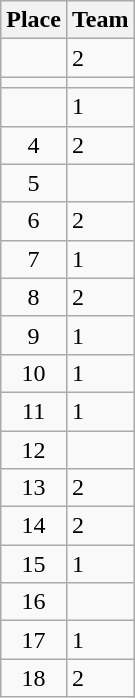<table class="wikitable">
<tr>
<th>Place</th>
<th>Team</th>
</tr>
<tr>
<td align=center></td>
<td> 2</td>
</tr>
<tr>
<td align=center></td>
<td></td>
</tr>
<tr>
<td align=center></td>
<td> 1</td>
</tr>
<tr>
<td align=center>4</td>
<td> 2</td>
</tr>
<tr>
<td align=center>5</td>
<td></td>
</tr>
<tr>
<td align=center>6</td>
<td> 2</td>
</tr>
<tr>
<td align=center>7</td>
<td> 1</td>
</tr>
<tr>
<td align=center>8</td>
<td> 2</td>
</tr>
<tr>
<td align=center>9</td>
<td> 1</td>
</tr>
<tr>
<td align=center>10</td>
<td> 1</td>
</tr>
<tr>
<td align=center>11</td>
<td> 1</td>
</tr>
<tr>
<td align=center>12</td>
<td></td>
</tr>
<tr>
<td align=center>13</td>
<td> 2</td>
</tr>
<tr>
<td align=center>14</td>
<td> 2</td>
</tr>
<tr>
<td align=center>15</td>
<td> 1</td>
</tr>
<tr>
<td align=center>16</td>
<td></td>
</tr>
<tr>
<td align=center>17</td>
<td> 1</td>
</tr>
<tr>
<td align=center>18</td>
<td> 2</td>
</tr>
</table>
